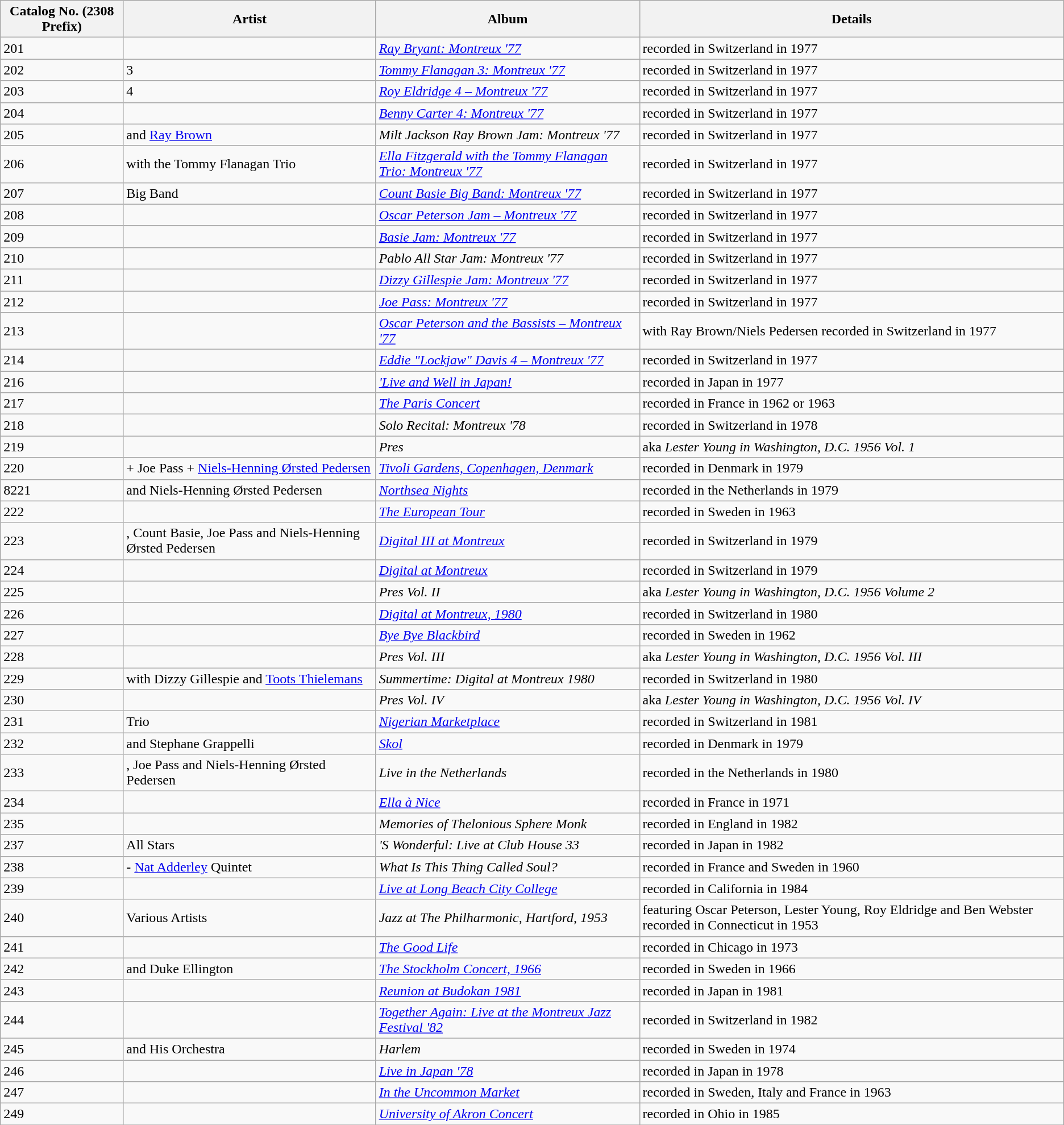<table class="wikitable sortable">
<tr>
<th>Catalog No. (2308 Prefix)</th>
<th>Artist</th>
<th>Album</th>
<th>Details</th>
</tr>
<tr>
<td>201</td>
<td></td>
<td><em><a href='#'>Ray Bryant: Montreux '77</a></em></td>
<td>recorded in Switzerland in 1977</td>
</tr>
<tr>
<td>202</td>
<td> 3</td>
<td><em><a href='#'>Tommy Flanagan 3: Montreux '77</a></em></td>
<td>recorded in Switzerland in 1977</td>
</tr>
<tr>
<td>203</td>
<td> 4</td>
<td><em><a href='#'>Roy Eldridge 4 – Montreux '77</a></em></td>
<td>recorded in Switzerland in 1977</td>
</tr>
<tr>
<td>204</td>
<td></td>
<td><em><a href='#'>Benny Carter 4: Montreux '77</a></em></td>
<td>recorded in Switzerland in 1977</td>
</tr>
<tr>
<td>205</td>
<td> and <a href='#'>Ray Brown</a></td>
<td><em>Milt Jackson Ray Brown Jam: Montreux '77</em></td>
<td>recorded in Switzerland in 1977</td>
</tr>
<tr>
<td>206</td>
<td> with the Tommy Flanagan Trio</td>
<td><em><a href='#'>Ella Fitzgerald with the Tommy Flanagan Trio: Montreux '77</a></em></td>
<td>recorded in Switzerland in 1977</td>
</tr>
<tr>
<td>207</td>
<td> Big Band</td>
<td><em><a href='#'>Count Basie Big Band: Montreux '77</a></em></td>
<td>recorded in Switzerland in 1977</td>
</tr>
<tr>
<td>208</td>
<td></td>
<td><em><a href='#'>Oscar Peterson Jam – Montreux '77</a></em></td>
<td>recorded in Switzerland in 1977</td>
</tr>
<tr>
<td>209</td>
<td></td>
<td><em><a href='#'>Basie Jam: Montreux '77</a></em></td>
<td>recorded in Switzerland in 1977</td>
</tr>
<tr>
<td>210</td>
<td></td>
<td><em>Pablo All Star Jam: Montreux '77</em></td>
<td>recorded in Switzerland in 1977</td>
</tr>
<tr>
<td>211</td>
<td></td>
<td><em><a href='#'>Dizzy Gillespie Jam: Montreux '77</a></em></td>
<td>recorded in Switzerland in 1977</td>
</tr>
<tr>
<td>212</td>
<td></td>
<td><em><a href='#'>Joe Pass: Montreux '77</a></em></td>
<td>recorded in Switzerland in 1977</td>
</tr>
<tr>
<td>213</td>
<td></td>
<td><em><a href='#'>Oscar Peterson and the Bassists – Montreux '77</a></em></td>
<td>with Ray Brown/Niels Pedersen recorded in Switzerland in 1977</td>
</tr>
<tr>
<td>214</td>
<td></td>
<td><em><a href='#'>Eddie "Lockjaw" Davis 4 – Montreux '77</a></em></td>
<td>recorded in Switzerland in 1977</td>
</tr>
<tr>
<td>216</td>
<td></td>
<td><em><a href='#'>'Live and Well in Japan!</a></em></td>
<td>recorded in Japan in 1977</td>
</tr>
<tr>
<td>217</td>
<td></td>
<td><em><a href='#'>The Paris Concert</a></em></td>
<td>recorded in France in 1962 or 1963</td>
</tr>
<tr>
<td>218</td>
<td></td>
<td><em>Solo Recital: Montreux '78</em></td>
<td>recorded in Switzerland in 1978</td>
</tr>
<tr>
<td>219</td>
<td></td>
<td><em>Pres</em></td>
<td>aka <em>Lester Young in Washington, D.C. 1956 Vol. 1</em></td>
</tr>
<tr>
<td>220</td>
<td> + Joe Pass + <a href='#'>Niels-Henning Ørsted Pedersen</a></td>
<td><em><a href='#'>Tivoli Gardens, Copenhagen, Denmark</a></em></td>
<td>recorded in Denmark in 1979</td>
</tr>
<tr>
<td>8221</td>
<td> and Niels-Henning Ørsted Pedersen</td>
<td><em><a href='#'>Northsea Nights</a></em></td>
<td>recorded in the Netherlands in 1979</td>
</tr>
<tr>
<td>222</td>
<td></td>
<td><em><a href='#'>The European Tour</a></em></td>
<td>recorded in Sweden in 1963</td>
</tr>
<tr>
<td>223</td>
<td>, Count Basie, Joe Pass and Niels-Henning Ørsted Pedersen</td>
<td><em><a href='#'>Digital III at Montreux</a></em></td>
<td>recorded in Switzerland in 1979</td>
</tr>
<tr>
<td>224</td>
<td></td>
<td><em><a href='#'>Digital at Montreux</a></em></td>
<td>recorded in Switzerland in 1979</td>
</tr>
<tr>
<td>225</td>
<td></td>
<td><em>Pres Vol. II</em></td>
<td>aka <em>Lester Young in Washington, D.C. 1956 Volume 2</em></td>
</tr>
<tr>
<td>226</td>
<td></td>
<td><em><a href='#'>Digital at Montreux, 1980</a></em></td>
<td>recorded in Switzerland in 1980</td>
</tr>
<tr>
<td>227</td>
<td></td>
<td><em><a href='#'>Bye Bye Blackbird</a></em></td>
<td>recorded in Sweden in 1962</td>
</tr>
<tr>
<td>228</td>
<td></td>
<td><em>Pres Vol. III</em></td>
<td>aka <em>Lester Young in Washington, D.C. 1956 Vol. III</em></td>
</tr>
<tr>
<td>229</td>
<td> with Dizzy Gillespie and <a href='#'>Toots Thielemans</a></td>
<td><em>Summertime: Digital at Montreux 1980</em></td>
<td>recorded in Switzerland in 1980</td>
</tr>
<tr>
<td>230</td>
<td></td>
<td><em>Pres Vol. IV</em></td>
<td>aka <em>Lester Young in Washington, D.C. 1956 Vol. IV</em></td>
</tr>
<tr>
<td>231</td>
<td> Trio</td>
<td><em><a href='#'>Nigerian Marketplace</a></em></td>
<td>recorded in Switzerland in 1981</td>
</tr>
<tr>
<td>232</td>
<td> and Stephane Grappelli</td>
<td><em><a href='#'>Skol</a></em></td>
<td>recorded in Denmark in 1979</td>
</tr>
<tr>
<td>233</td>
<td>, Joe Pass and Niels-Henning Ørsted Pedersen</td>
<td><em>Live in the Netherlands</em></td>
<td>recorded in the Netherlands in 1980</td>
</tr>
<tr>
<td>234</td>
<td></td>
<td><em><a href='#'>Ella à Nice</a></em></td>
<td>recorded in France in 1971</td>
</tr>
<tr>
<td>235</td>
<td></td>
<td><em>Memories of Thelonious Sphere Monk</em></td>
<td>recorded in England in 1982</td>
</tr>
<tr>
<td>237</td>
<td> All Stars</td>
<td><em> 'S Wonderful: Live at Club House 33</em></td>
<td>recorded in Japan in 1982</td>
</tr>
<tr>
<td>238</td>
<td> - <a href='#'>Nat Adderley</a> Quintet</td>
<td><em>What Is This Thing Called Soul?</em></td>
<td>recorded in France and Sweden in 1960</td>
</tr>
<tr>
<td>239</td>
<td></td>
<td><em><a href='#'>Live at Long Beach City College</a></em></td>
<td>recorded in California in 1984</td>
</tr>
<tr>
<td>240</td>
<td>Various Artists</td>
<td><em>Jazz at The Philharmonic, Hartford, 1953</em></td>
<td>featuring Oscar Peterson, Lester Young, Roy Eldridge and Ben Webster recorded in Connecticut in 1953</td>
</tr>
<tr>
<td>241</td>
<td></td>
<td><em><a href='#'>The Good Life</a></em></td>
<td>recorded in Chicago in 1973</td>
</tr>
<tr>
<td>242</td>
<td> and Duke Ellington</td>
<td><em><a href='#'>The Stockholm Concert, 1966</a></em></td>
<td>recorded in Sweden in 1966</td>
</tr>
<tr>
<td>243</td>
<td></td>
<td><em><a href='#'>Reunion at Budokan 1981</a></em></td>
<td>recorded in Japan in 1981</td>
</tr>
<tr>
<td>244</td>
<td></td>
<td><em><a href='#'>Together Again: Live at the Montreux Jazz Festival '82</a></em></td>
<td>recorded in Switzerland in 1982</td>
</tr>
<tr>
<td>245</td>
<td> and His Orchestra</td>
<td><em>Harlem</em></td>
<td>recorded in Sweden in 1974</td>
</tr>
<tr>
<td>246</td>
<td></td>
<td><em><a href='#'>Live in Japan '78</a></em></td>
<td>recorded in Japan in 1978</td>
</tr>
<tr>
<td>247</td>
<td></td>
<td><em><a href='#'>In the Uncommon Market</a></em></td>
<td>recorded in Sweden, Italy and France in 1963</td>
</tr>
<tr>
<td>249</td>
<td></td>
<td><em><a href='#'>University of Akron Concert</a></em></td>
<td>recorded in Ohio in 1985</td>
</tr>
<tr>
</tr>
</table>
